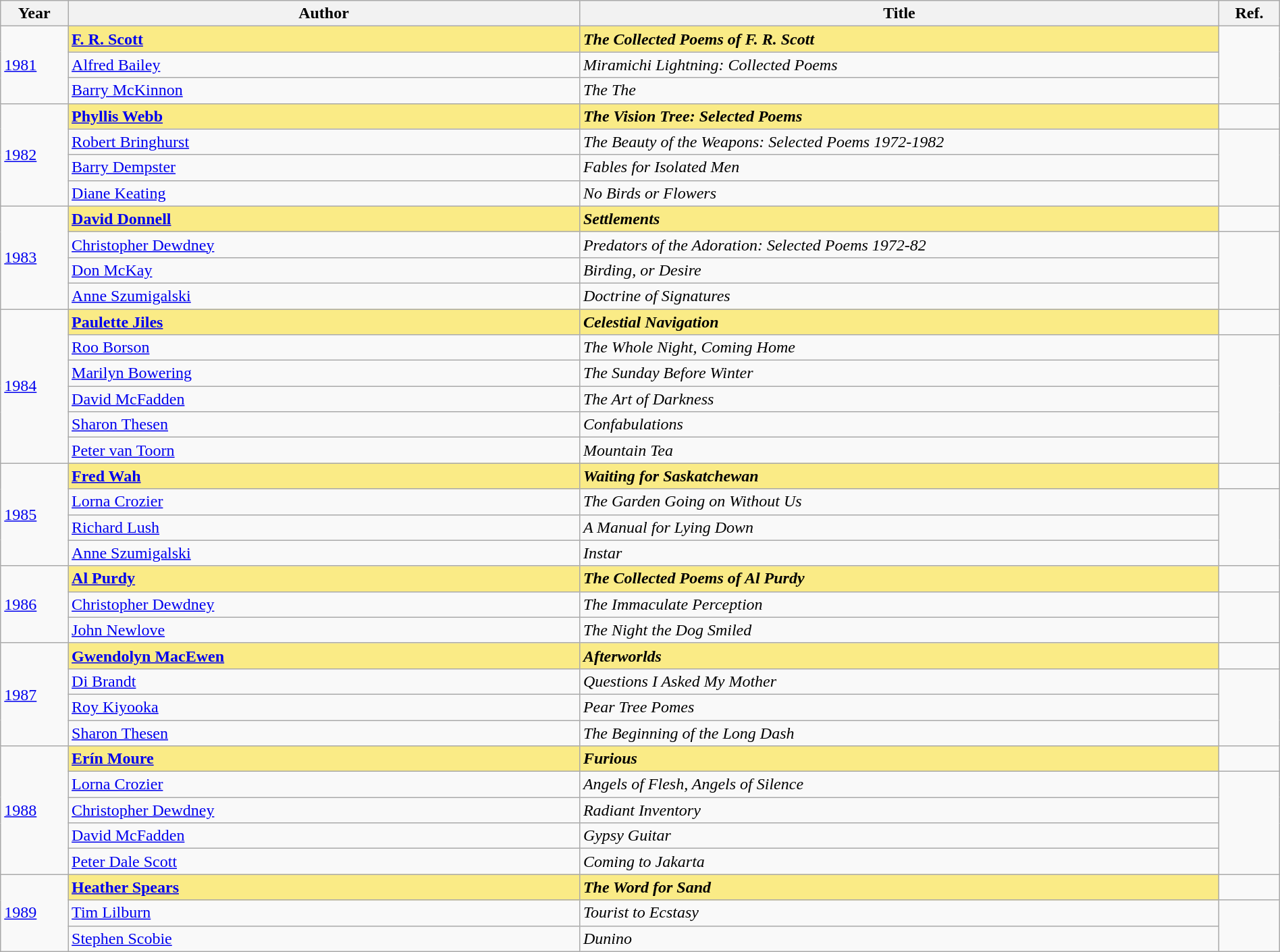<table class="wikitable" width="100%">
<tr>
<th>Year</th>
<th width="40%">Author</th>
<th width="50%">Title</th>
<th>Ref.</th>
</tr>
<tr>
<td rowspan="3"><a href='#'>1981</a></td>
<td style="background:#FAEB86"><strong><a href='#'>F. R. Scott</a></strong></td>
<td style="background:#FAEB86"><strong><em>The Collected Poems of F. R. Scott</em></strong></td>
<td rowspan=3></td>
</tr>
<tr>
<td><a href='#'>Alfred Bailey</a></td>
<td><em>Miramichi Lightning: Collected Poems</em></td>
</tr>
<tr>
<td><a href='#'>Barry McKinnon</a></td>
<td><em>The The</em></td>
</tr>
<tr>
<td rowspan="4"><a href='#'>1982</a></td>
<td style="background:#FAEB86"><strong><a href='#'>Phyllis Webb</a></strong></td>
<td style="background:#FAEB86"><strong><em>The Vision Tree: Selected Poems</em></strong></td>
<td></td>
</tr>
<tr>
<td><a href='#'>Robert Bringhurst</a></td>
<td><em>The Beauty of the Weapons: Selected Poems 1972-1982</em></td>
<td rowspan=3></td>
</tr>
<tr>
<td><a href='#'>Barry Dempster</a></td>
<td><em>Fables for Isolated Men</em></td>
</tr>
<tr>
<td><a href='#'>Diane Keating</a></td>
<td><em>No Birds or Flowers</em></td>
</tr>
<tr>
<td rowspan="4"><a href='#'>1983</a></td>
<td style="background:#FAEB86"><strong><a href='#'>David Donnell</a></strong></td>
<td style="background:#FAEB86"><strong><em>Settlements</em></strong></td>
<td></td>
</tr>
<tr>
<td><a href='#'>Christopher Dewdney</a></td>
<td><em>Predators of the Adoration: Selected Poems 1972-82</em></td>
<td rowspan=3></td>
</tr>
<tr>
<td><a href='#'>Don McKay</a></td>
<td><em>Birding, or Desire</em></td>
</tr>
<tr>
<td><a href='#'>Anne Szumigalski</a></td>
<td><em>Doctrine of Signatures</em></td>
</tr>
<tr>
<td rowspan="6"><a href='#'>1984</a></td>
<td style="background:#FAEB86"><strong><a href='#'>Paulette Jiles</a></strong></td>
<td style="background:#FAEB86"><strong><em>Celestial Navigation</em></strong></td>
<td></td>
</tr>
<tr>
<td><a href='#'>Roo Borson</a></td>
<td><em>The Whole Night, Coming Home</em></td>
<td rowspan=5></td>
</tr>
<tr>
<td><a href='#'>Marilyn Bowering</a></td>
<td><em>The Sunday Before Winter</em></td>
</tr>
<tr>
<td><a href='#'>David McFadden</a></td>
<td><em>The Art of Darkness</em></td>
</tr>
<tr>
<td><a href='#'>Sharon Thesen</a></td>
<td><em>Confabulations</em></td>
</tr>
<tr>
<td><a href='#'>Peter van Toorn</a></td>
<td><em>Mountain Tea</em></td>
</tr>
<tr>
<td rowspan="4"><a href='#'>1985</a></td>
<td style="background:#FAEB86"><strong><a href='#'>Fred Wah</a></strong></td>
<td style="background:#FAEB86"><strong><em>Waiting for Saskatchewan</em></strong></td>
<td></td>
</tr>
<tr>
<td><a href='#'>Lorna Crozier</a></td>
<td><em>The Garden Going on Without Us</em></td>
<td rowspan=3></td>
</tr>
<tr>
<td><a href='#'>Richard Lush</a></td>
<td><em>A Manual for Lying Down</em></td>
</tr>
<tr>
<td><a href='#'>Anne Szumigalski</a></td>
<td><em>Instar</em></td>
</tr>
<tr>
<td rowspan="3"><a href='#'>1986</a></td>
<td style="background:#FAEB86"><strong><a href='#'>Al Purdy</a></strong></td>
<td style="background:#FAEB86"><strong><em>The Collected Poems of Al Purdy</em></strong></td>
<td></td>
</tr>
<tr>
<td><a href='#'>Christopher Dewdney</a></td>
<td><em>The Immaculate Perception</em></td>
<td rowspan=2></td>
</tr>
<tr>
<td><a href='#'>John Newlove</a></td>
<td><em>The Night the Dog Smiled</em></td>
</tr>
<tr>
<td rowspan="4"><a href='#'>1987</a></td>
<td style="background:#FAEB86"><strong><a href='#'>Gwendolyn MacEwen</a></strong></td>
<td style="background:#FAEB86"><strong><em>Afterworlds</em></strong></td>
<td></td>
</tr>
<tr>
<td><a href='#'>Di Brandt</a></td>
<td><em>Questions I Asked My Mother</em></td>
<td rowspan=3></td>
</tr>
<tr>
<td><a href='#'>Roy Kiyooka</a></td>
<td><em>Pear Tree Pomes</em></td>
</tr>
<tr>
<td><a href='#'>Sharon Thesen</a></td>
<td><em>The Beginning of the Long Dash</em></td>
</tr>
<tr>
<td rowspan="5"><a href='#'>1988</a></td>
<td style="background:#FAEB86"><strong><a href='#'>Erín Moure</a></strong></td>
<td style="background:#FAEB86"><strong><em>Furious</em></strong></td>
<td></td>
</tr>
<tr>
<td><a href='#'>Lorna Crozier</a></td>
<td><em>Angels of Flesh, Angels of Silence</em></td>
<td rowspan=4></td>
</tr>
<tr>
<td><a href='#'>Christopher Dewdney</a></td>
<td><em>Radiant Inventory</em></td>
</tr>
<tr>
<td><a href='#'>David McFadden</a></td>
<td><em>Gypsy Guitar</em></td>
</tr>
<tr>
<td><a href='#'>Peter Dale Scott</a></td>
<td><em>Coming to Jakarta</em></td>
</tr>
<tr>
<td rowspan="3"><a href='#'>1989</a></td>
<td style="background:#FAEB86"><strong><a href='#'>Heather Spears</a></strong></td>
<td style="background:#FAEB86"><strong><em>The Word for Sand</em></strong></td>
<td></td>
</tr>
<tr>
<td><a href='#'>Tim Lilburn</a></td>
<td><em>Tourist to Ecstasy</em></td>
<td rowspan=2></td>
</tr>
<tr>
<td><a href='#'>Stephen Scobie</a></td>
<td><em>Dunino</em></td>
</tr>
</table>
